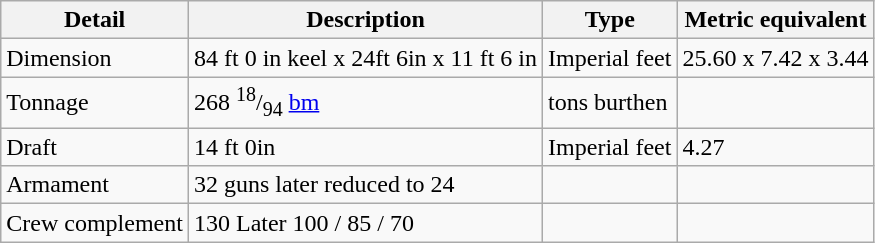<table class="wikitable">
<tr>
<th>Detail</th>
<th><strong>Description</strong></th>
<th><strong>Type</strong></th>
<th><strong>Metric equivalent</strong></th>
</tr>
<tr>
<td>Dimension</td>
<td>84 ft 0 in  keel x 24ft 6in x 11 ft 6 in</td>
<td>Imperial feet</td>
<td>25.60 x 7.42 x 3.44</td>
</tr>
<tr>
<td>Tonnage</td>
<td>268 <sup>18</sup>/<sub>94</sub> <a href='#'>bm</a></td>
<td>tons burthen</td>
<td></td>
</tr>
<tr>
<td>Draft</td>
<td>14 ft 0in</td>
<td>Imperial feet</td>
<td>4.27</td>
</tr>
<tr>
<td>Armament</td>
<td>32 guns later reduced to 24</td>
<td></td>
<td></td>
</tr>
<tr>
<td>Crew complement</td>
<td>130 Later 100 / 85 / 70</td>
<td></td>
<td></td>
</tr>
</table>
